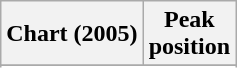<table class="wikitable sortable plainrowheaders">
<tr>
<th>Chart (2005)</th>
<th>Peak<br>position</th>
</tr>
<tr>
</tr>
<tr>
</tr>
</table>
